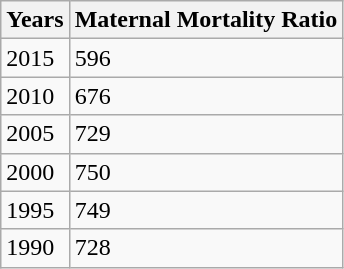<table class="wikitable">
<tr>
<th>Years</th>
<th>Maternal Mortality Ratio</th>
</tr>
<tr>
<td>2015</td>
<td>596</td>
</tr>
<tr>
<td>2010</td>
<td>676</td>
</tr>
<tr>
<td>2005</td>
<td>729</td>
</tr>
<tr>
<td>2000</td>
<td>750</td>
</tr>
<tr>
<td>1995</td>
<td>749</td>
</tr>
<tr>
<td>1990</td>
<td>728</td>
</tr>
</table>
